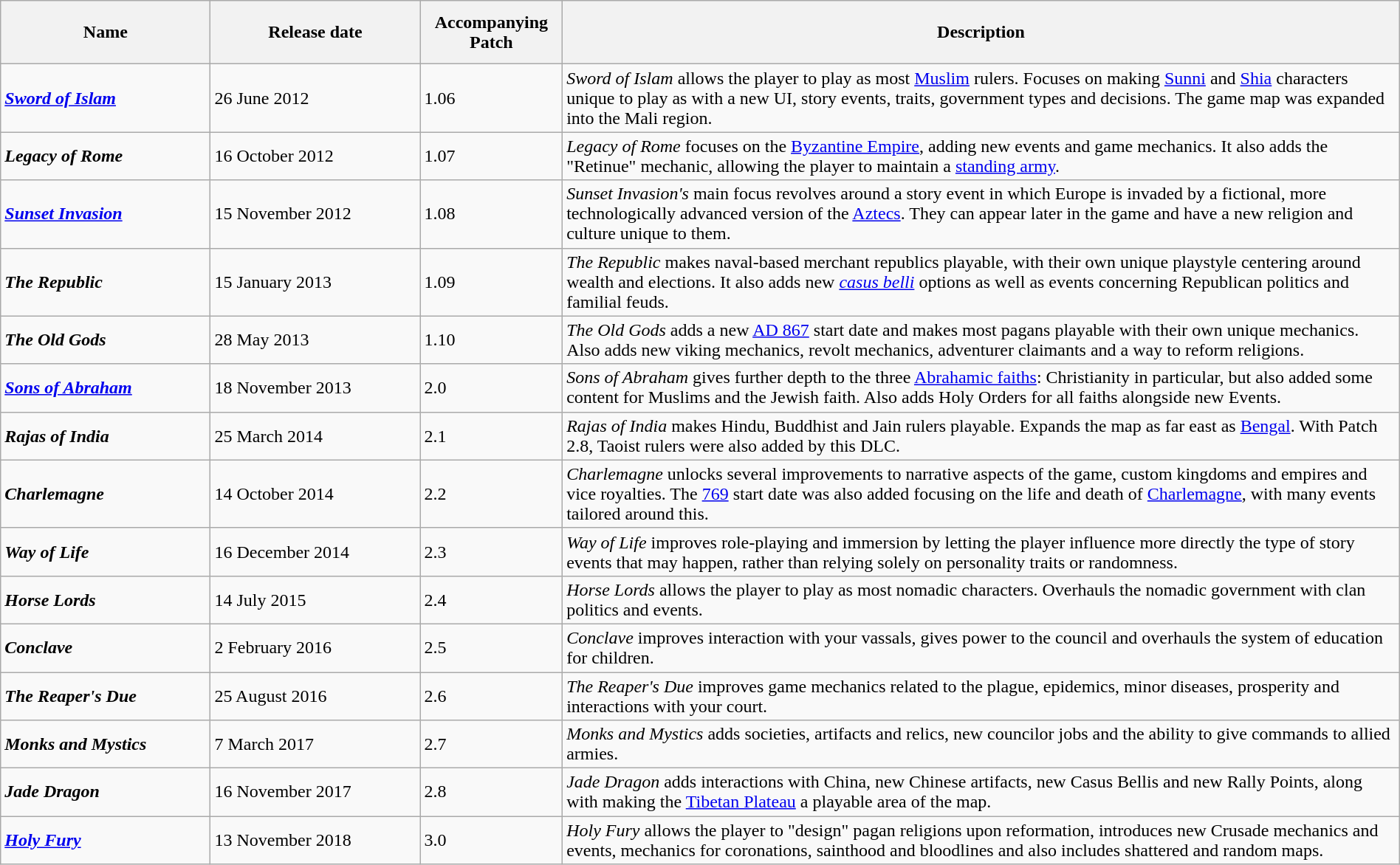<table class="wikitable" style="width: 100%;">
<tr>
<th style="width: 15%;height:50px;">Name</th>
<th style="width: 15%;">Release date</th>
<th>Accompanying Patch</th>
<th>Description</th>
</tr>
<tr>
<td><strong><em><a href='#'>Sword of Islam</a></em></strong></td>
<td>26 June 2012</td>
<td>1.06</td>
<td><em>Sword of Islam</em> allows the player to play as most <a href='#'>Muslim</a> rulers. Focuses on making <a href='#'>Sunni</a> and <a href='#'>Shia</a> characters unique to play as with a new UI, story events, traits, government types and decisions. The game map was expanded into the Mali region.</td>
</tr>
<tr>
<td><strong><em>Legacy of Rome</em></strong></td>
<td>16 October 2012</td>
<td>1.07</td>
<td><em>Legacy of Rome</em> focuses on the <a href='#'>Byzantine Empire</a>, adding new events and game mechanics. It also adds the "Retinue" mechanic, allowing the player to maintain a <a href='#'>standing army</a>.</td>
</tr>
<tr>
<td><strong><em><a href='#'>Sunset Invasion</a></em></strong></td>
<td>15 November 2012</td>
<td>1.08</td>
<td><em>Sunset Invasion's</em> main focus revolves around a story event in which Europe is invaded by a fictional, more technologically advanced version of the <a href='#'>Aztecs</a>. They can appear later in the game and have a new religion and culture unique to them.</td>
</tr>
<tr>
<td><strong><em>The Republic</em></strong></td>
<td>15 January 2013</td>
<td>1.09</td>
<td><em>The Republic</em> makes naval-based merchant republics playable, with their own unique playstyle centering around wealth and elections. It also adds new <em><a href='#'>casus belli</a></em> options as well as events concerning Republican politics and familial feuds.</td>
</tr>
<tr>
<td><strong><em>The Old Gods</em></strong></td>
<td>28 May 2013</td>
<td>1.10</td>
<td><em>The Old Gods</em> adds a new <a href='#'>AD 867</a> start date and makes most pagans playable with their own unique mechanics. Also adds new viking mechanics, revolt mechanics, adventurer claimants and a way to reform religions.</td>
</tr>
<tr>
<td><strong><em><a href='#'>Sons of Abraham</a></em></strong></td>
<td>18 November 2013</td>
<td>2.0</td>
<td><em>Sons of Abraham</em> gives further depth to the three <a href='#'>Abrahamic faiths</a>: Christianity in particular, but also added some content for Muslims and the Jewish faith. Also adds Holy Orders for all faiths alongside new Events.</td>
</tr>
<tr>
<td><strong><em>Rajas of India</em></strong></td>
<td>25 March 2014</td>
<td>2.1</td>
<td><em>Rajas of India</em> makes Hindu, Buddhist and Jain rulers playable. Expands the map as far east as <a href='#'>Bengal</a>. With Patch 2.8, Taoist rulers were also added by this DLC.</td>
</tr>
<tr>
<td><strong><em>Charlemagne</em></strong></td>
<td>14 October 2014</td>
<td>2.2</td>
<td><em>Charlemagne</em> unlocks several improvements to narrative aspects of the game, custom kingdoms and empires and vice royalties. The <a href='#'>769</a> start date was also added focusing on the life and death of <a href='#'>Charlemagne</a>, with many events tailored around this.</td>
</tr>
<tr>
<td><strong><em>Way of Life</em></strong></td>
<td>16 December 2014</td>
<td>2.3</td>
<td><em>Way of Life</em> improves role-playing and immersion by letting the player influence more directly the type of story events that may happen, rather than relying solely on personality traits or randomness.</td>
</tr>
<tr>
<td><strong><em>Horse Lords</em></strong></td>
<td>14 July 2015</td>
<td>2.4</td>
<td><em>Horse Lords</em> allows the player to play as most nomadic characters. Overhauls the nomadic government with clan politics and events.</td>
</tr>
<tr>
<td><strong><em>Conclave</em></strong></td>
<td>2 February 2016</td>
<td>2.5</td>
<td><em>Conclave</em> improves interaction with your vassals, gives power to the council and overhauls the system of education for children.</td>
</tr>
<tr>
<td><strong><em>The Reaper's Due</em></strong></td>
<td>25 August 2016</td>
<td>2.6</td>
<td><em>The Reaper's Due</em> improves game mechanics related to the plague, epidemics, minor diseases, prosperity and interactions with your court.</td>
</tr>
<tr>
<td><strong><em>Monks and Mystics</em></strong></td>
<td>7 March 2017</td>
<td>2.7</td>
<td><em>Monks and Mystics</em> adds societies, artifacts and relics, new councilor jobs and the ability to give commands to allied armies.</td>
</tr>
<tr>
<td><strong><em>Jade Dragon</em></strong></td>
<td>16 November 2017</td>
<td>2.8</td>
<td><em>Jade Dragon</em> adds interactions with China, new Chinese artifacts, new Casus Bellis and new Rally Points, along with making the <a href='#'>Tibetan Plateau</a> a playable area of the map.</td>
</tr>
<tr>
<td><strong><em><a href='#'>Holy Fury</a></em></strong></td>
<td>13 November 2018</td>
<td>3.0</td>
<td><em>Holy Fury</em> allows the player to "design" pagan religions upon reformation, introduces new Crusade mechanics and events, mechanics for coronations, sainthood and bloodlines and also includes shattered and random maps.</td>
</tr>
</table>
